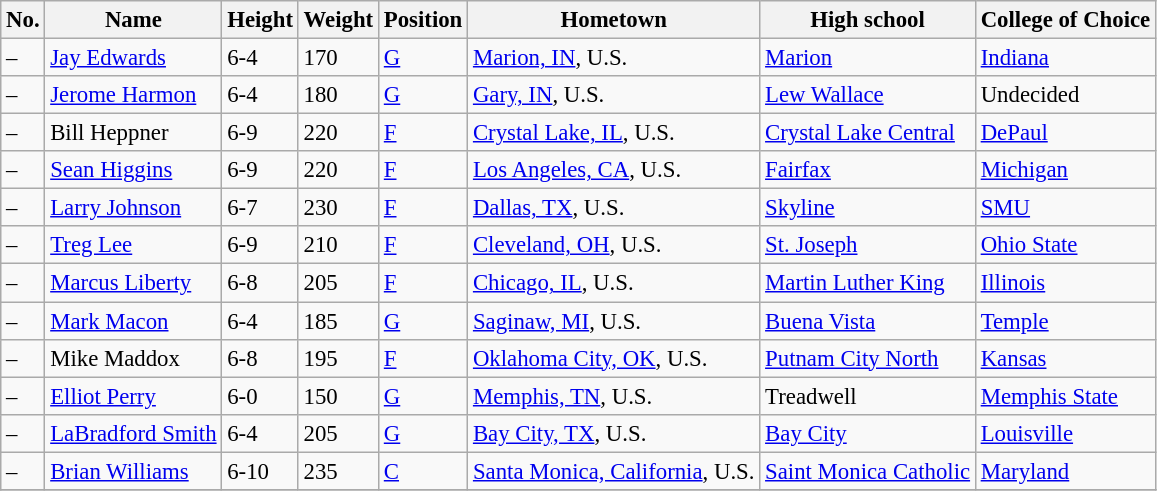<table class="wikitable sortable" style="font-size: 95%;">
<tr>
<th>No.</th>
<th>Name</th>
<th>Height</th>
<th>Weight</th>
<th>Position</th>
<th>Hometown</th>
<th>High school</th>
<th>College of Choice</th>
</tr>
<tr>
<td>–</td>
<td><a href='#'>Jay Edwards</a></td>
<td>6-4</td>
<td>170</td>
<td><a href='#'>G</a></td>
<td><a href='#'>Marion, IN</a>, U.S.</td>
<td><a href='#'>Marion</a></td>
<td><a href='#'>Indiana</a></td>
</tr>
<tr>
<td>–</td>
<td><a href='#'>Jerome Harmon</a></td>
<td>6-4</td>
<td>180</td>
<td><a href='#'>G</a></td>
<td><a href='#'>Gary, IN</a>, U.S.</td>
<td><a href='#'>Lew Wallace</a></td>
<td>Undecided</td>
</tr>
<tr>
<td>–</td>
<td>Bill Heppner</td>
<td>6-9</td>
<td>220</td>
<td><a href='#'>F</a></td>
<td><a href='#'>Crystal Lake, IL</a>, U.S.</td>
<td><a href='#'>Crystal Lake Central</a></td>
<td><a href='#'>DePaul</a></td>
</tr>
<tr>
<td>–</td>
<td><a href='#'>Sean Higgins</a></td>
<td>6-9</td>
<td>220</td>
<td><a href='#'>F</a></td>
<td><a href='#'>Los Angeles, CA</a>, U.S.</td>
<td><a href='#'>Fairfax</a></td>
<td><a href='#'>Michigan</a></td>
</tr>
<tr>
<td>–</td>
<td><a href='#'>Larry Johnson</a></td>
<td>6-7</td>
<td>230</td>
<td><a href='#'>F</a></td>
<td><a href='#'>Dallas, TX</a>, U.S.</td>
<td><a href='#'>Skyline</a></td>
<td><a href='#'>SMU</a></td>
</tr>
<tr>
<td>–</td>
<td><a href='#'>Treg Lee</a></td>
<td>6-9</td>
<td>210</td>
<td><a href='#'>F</a></td>
<td><a href='#'>Cleveland, OH</a>, U.S.</td>
<td><a href='#'>St. Joseph</a></td>
<td><a href='#'>Ohio State</a></td>
</tr>
<tr>
<td>–</td>
<td><a href='#'>Marcus Liberty</a></td>
<td>6-8</td>
<td>205</td>
<td><a href='#'>F</a></td>
<td><a href='#'>Chicago, IL</a>, U.S.</td>
<td><a href='#'>Martin Luther King</a></td>
<td><a href='#'>Illinois</a></td>
</tr>
<tr>
<td>–</td>
<td><a href='#'>Mark Macon</a></td>
<td>6-4</td>
<td>185</td>
<td><a href='#'>G</a></td>
<td><a href='#'>Saginaw, MI</a>, U.S.</td>
<td><a href='#'>Buena Vista</a></td>
<td><a href='#'>Temple</a></td>
</tr>
<tr>
<td>–</td>
<td>Mike Maddox</td>
<td>6-8</td>
<td>195</td>
<td><a href='#'>F</a></td>
<td><a href='#'>Oklahoma City, OK</a>, U.S.</td>
<td><a href='#'>Putnam City North</a></td>
<td><a href='#'>Kansas</a></td>
</tr>
<tr>
<td>–</td>
<td><a href='#'>Elliot Perry</a></td>
<td>6-0</td>
<td>150</td>
<td><a href='#'>G</a></td>
<td><a href='#'>Memphis, TN</a>, U.S.</td>
<td>Treadwell</td>
<td><a href='#'>Memphis State</a></td>
</tr>
<tr>
<td>–</td>
<td><a href='#'>LaBradford Smith</a></td>
<td>6-4</td>
<td>205</td>
<td><a href='#'>G</a></td>
<td><a href='#'>Bay City, TX</a>, U.S.</td>
<td><a href='#'>Bay City</a></td>
<td><a href='#'>Louisville</a></td>
</tr>
<tr>
<td>–</td>
<td><a href='#'>Brian Williams</a></td>
<td>6-10</td>
<td>235</td>
<td><a href='#'>C</a></td>
<td><a href='#'>Santa Monica, California</a>, U.S.</td>
<td><a href='#'>Saint Monica Catholic</a></td>
<td><a href='#'>Maryland</a></td>
</tr>
<tr>
</tr>
</table>
